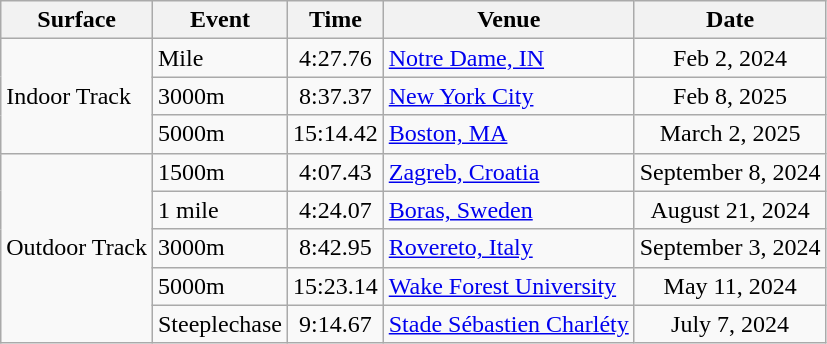<table class="wikitable sortable">
<tr>
<th>Surface</th>
<th>Event</th>
<th>Time</th>
<th>Venue</th>
<th>Date</th>
</tr>
<tr>
<td rowspan="3">Indoor Track</td>
<td>Mile</td>
<td align="center">4:27.76</td>
<td><a href='#'>Notre Dame, IN</a></td>
<td align="center">Feb 2, 2024</td>
</tr>
<tr>
<td>3000m</td>
<td align="center">8:37.37</td>
<td><a href='#'> New York City</a></td>
<td align="center">Feb 8, 2025</td>
</tr>
<tr>
<td>5000m</td>
<td align="center">15:14.42</td>
<td><a href='#'> Boston, MA</a></td>
<td align="center">March 2, 2025</td>
</tr>
<tr>
<td rowspan="5">Outdoor Track</td>
<td>1500m</td>
<td align="center">4:07.43</td>
<td><a href='#'>Zagreb, Croatia</a></td>
<td align="center">September 8, 2024</td>
</tr>
<tr>
<td>1 mile</td>
<td align="center">4:24.07</td>
<td><a href='#'>Boras, Sweden</a></td>
<td align="center">August 21, 2024</td>
</tr>
<tr>
<td>3000m</td>
<td align="center">8:42.95</td>
<td><a href='#'>Rovereto, Italy</a></td>
<td align="center">September 3, 2024</td>
</tr>
<tr>
<td>5000m</td>
<td align="center">15:23.14</td>
<td><a href='#'>Wake Forest University</a></td>
<td align="center">May 11, 2024</td>
</tr>
<tr>
<td>Steeplechase</td>
<td align="center">9:14.67</td>
<td><a href='#'>Stade Sébastien Charléty</a></td>
<td align="center">July 7, 2024</td>
</tr>
</table>
